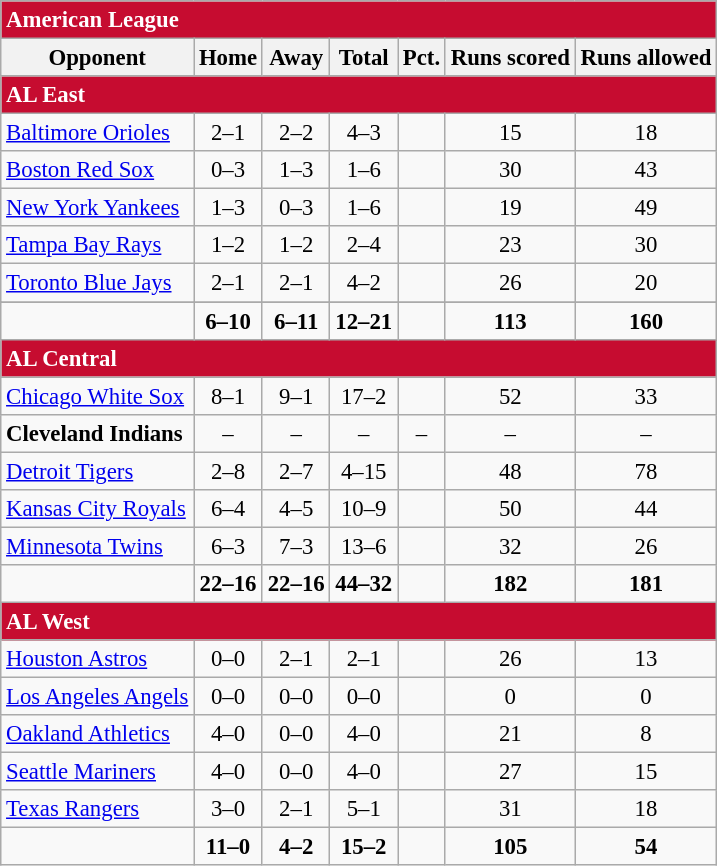<table class="wikitable" style="font-size: 95%; text-align: center">
<tr>
<td colspan="7" style="text-align:left; background:#c60c30;color:#fff"><strong>American League</strong></td>
</tr>
<tr>
<th>Opponent</th>
<th>Home</th>
<th>Away</th>
<th>Total</th>
<th>Pct.</th>
<th>Runs scored</th>
<th>Runs allowed</th>
</tr>
<tr>
<td colspan="7" style="text-align:left; background:#c60c30;color:#fff"><strong>AL East</strong></td>
</tr>
<tr>
<td style="text-align:left"><a href='#'>Baltimore Orioles</a></td>
<td>2–1</td>
<td>2–2</td>
<td>4–3</td>
<td></td>
<td>15</td>
<td>18</td>
</tr>
<tr>
<td style="text-align:left"><a href='#'>Boston Red Sox</a></td>
<td>0–3</td>
<td>1–3</td>
<td>1–6</td>
<td></td>
<td>30</td>
<td>43</td>
</tr>
<tr>
<td style="text-align:left"><a href='#'>New York Yankees</a></td>
<td>1–3</td>
<td>0–3</td>
<td>1–6</td>
<td></td>
<td>19</td>
<td>49</td>
</tr>
<tr>
<td style="text-align:left"><a href='#'>Tampa Bay Rays</a></td>
<td>1–2</td>
<td>1–2</td>
<td>2–4</td>
<td></td>
<td>23</td>
<td>30</td>
</tr>
<tr>
<td style="text-align:left"><a href='#'>Toronto Blue Jays</a></td>
<td>2–1</td>
<td>2–1</td>
<td>4–2</td>
<td></td>
<td>26</td>
<td>20</td>
</tr>
<tr>
</tr>
<tr style="font-weight:bold">
<td></td>
<td>6–10</td>
<td>6–11</td>
<td>12–21</td>
<td></td>
<td>113</td>
<td>160</td>
</tr>
<tr>
<td colspan="7" style="text-align:left; background:#c60c30;color:#fff"><strong>AL Central</strong></td>
</tr>
<tr>
<td style="text-align:left"><a href='#'>Chicago White Sox</a></td>
<td>8–1</td>
<td>9–1</td>
<td>17–2</td>
<td></td>
<td>52</td>
<td>33</td>
</tr>
<tr>
<td style="text-align:left"><strong>Cleveland Indians</strong></td>
<td>–</td>
<td>–</td>
<td>–</td>
<td>–</td>
<td>–</td>
<td>–</td>
</tr>
<tr>
<td style="text-align:left"><a href='#'>Detroit Tigers</a></td>
<td>2–8</td>
<td>2–7</td>
<td>4–15</td>
<td></td>
<td>48</td>
<td>78</td>
</tr>
<tr>
<td style="text-align:left"><a href='#'>Kansas City Royals</a></td>
<td>6–4</td>
<td>4–5</td>
<td>10–9</td>
<td></td>
<td>50</td>
<td>44</td>
</tr>
<tr>
<td style="text-align:left"><a href='#'>Minnesota Twins</a></td>
<td>6–3</td>
<td>7–3</td>
<td>13–6</td>
<td></td>
<td>32</td>
<td>26</td>
</tr>
<tr style="font-weight:bold">
<td></td>
<td>22–16</td>
<td>22–16</td>
<td>44–32</td>
<td></td>
<td>182</td>
<td>181</td>
</tr>
<tr>
<td colspan="7" style="text-align:left; background:#c60c30;color:#fff"><strong>AL West</strong></td>
</tr>
<tr>
<td style="text-align:left"><a href='#'>Houston Astros</a></td>
<td>0–0</td>
<td>2–1</td>
<td>2–1</td>
<td></td>
<td>26</td>
<td>13</td>
</tr>
<tr>
<td style="text-align:left"><a href='#'>Los Angeles Angels</a></td>
<td>0–0</td>
<td>0–0</td>
<td>0–0</td>
<td></td>
<td>0</td>
<td>0</td>
</tr>
<tr>
<td style="text-align:left"><a href='#'>Oakland Athletics</a></td>
<td>4–0</td>
<td>0–0</td>
<td>4–0</td>
<td></td>
<td>21</td>
<td>8</td>
</tr>
<tr>
<td style="text-align:left"><a href='#'>Seattle Mariners</a></td>
<td>4–0</td>
<td>0–0</td>
<td>4–0</td>
<td></td>
<td>27</td>
<td>15</td>
</tr>
<tr>
<td style="text-align:left"><a href='#'>Texas Rangers</a></td>
<td>3–0</td>
<td>2–1</td>
<td>5–1</td>
<td></td>
<td>31</td>
<td>18</td>
</tr>
<tr style="font-weight:bold">
<td></td>
<td>11–0</td>
<td>4–2</td>
<td>15–2</td>
<td></td>
<td>105</td>
<td>54</td>
</tr>
</table>
